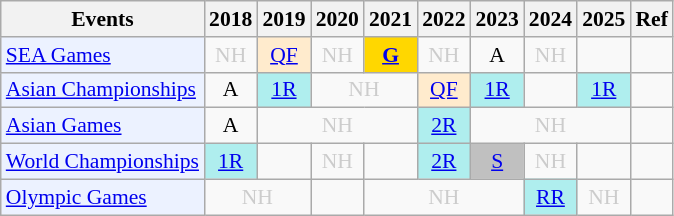<table style='font-size: 90%; text-align:center;' class='wikitable'>
<tr>
<th>Events</th>
<th>2018</th>
<th>2019</th>
<th>2020</th>
<th>2021</th>
<th>2022</th>
<th>2023</th>
<th>2024</th>
<th>2025</th>
<th>Ref</th>
</tr>
<tr>
<td bgcolor="#ECF2FF"; align="left"><a href='#'>SEA Games</a></td>
<td style=color:#ccc>NH</td>
<td bgcolor=FFEBCD><a href='#'>QF</a></td>
<td style=color:#ccc>NH</td>
<td bgcolor=gold><a href='#'><strong>G</strong></a></td>
<td style=color:#ccc>NH</td>
<td>A</td>
<td style=color:#ccc>NH</td>
<td></td>
<td></td>
</tr>
<tr>
<td bgcolor="#ECF2FF"; align="left"><a href='#'>Asian Championships</a></td>
<td>A</td>
<td bgcolor=AFEEEE><a href='#'>1R</a></td>
<td colspan="2" style=color:#ccc>NH</td>
<td bgcolor=FFEBCD><a href='#'>QF</a></td>
<td bgcolor=AFEEEE><a href='#'>1R</a></td>
<td><a href='#'></a></td>
<td bgcolor=AFEEEE><a href='#'>1R</a></td>
<td></td>
</tr>
<tr>
<td bgcolor="#ECF2FF"; align="left"><a href='#'>Asian Games</a></td>
<td>A</td>
<td colspan="3" style=color:#ccc>NH</td>
<td bgcolor=AFEEEE><a href='#'>2R</a></td>
<td colspan="3" style=color:#ccc>NH</td>
<td></td>
</tr>
<tr>
<td bgcolor="#ECF2FF"; align="left"><a href='#'>World Championships</a></td>
<td bgcolor=AFEEEE><a href='#'>1R</a></td>
<td 2019;></td>
<td style=color:#ccc>NH</td>
<td><a href='#'></a></td>
<td bgcolor=AFEEEE><a href='#'>2R</a></td>
<td bgcolor=silver><a href='#'>S</a></td>
<td style=color:#ccc>NH</td>
<td></td>
<td></td>
</tr>
<tr>
<td bgcolor="#ECF2FF"; align="left"><a href='#'>Olympic Games</a></td>
<td colspan="2" style=color:#ccc>NH</td>
<td></td>
<td colspan="3" style=color:#ccc>NH</td>
<td bgcolor=AFEEEE><a href='#'>RR</a></td>
<td style=color:#ccc>NH</td>
<td></td>
</tr>
</table>
